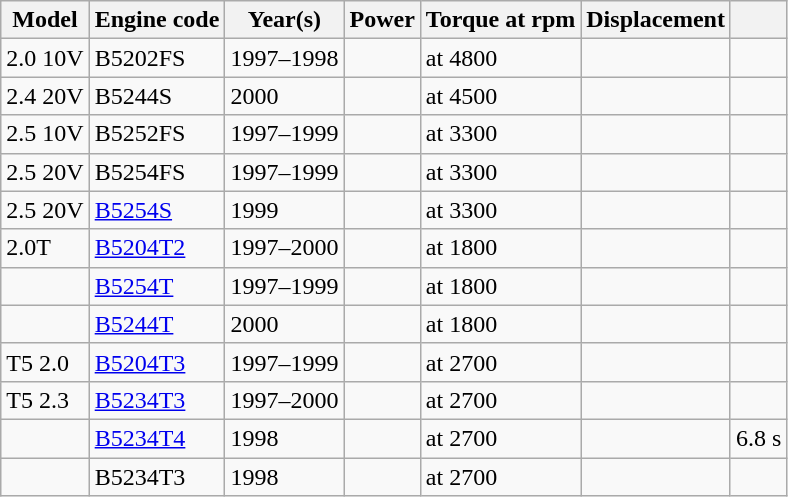<table class="wikitable collapsible sortable">
<tr>
<th>Model</th>
<th>Engine code</th>
<th>Year(s)</th>
<th>Power</th>
<th>Torque at rpm</th>
<th>Displacement</th>
<th></th>
</tr>
<tr>
<td>2.0 10V</td>
<td>B5202FS</td>
<td>1997–1998</td>
<td></td>
<td> at 4800</td>
<td></td>
<td></td>
</tr>
<tr>
<td>2.4 20V</td>
<td>B5244S</td>
<td>2000</td>
<td><br></td>
<td> at 4500</td>
<td><br></td>
</tr>
<tr>
<td>2.5 10V</td>
<td>B5252FS</td>
<td>1997–1999</td>
<td></td>
<td> at 3300</td>
<td></td>
<td></td>
</tr>
<tr>
<td>2.5 20V</td>
<td>B5254FS</td>
<td>1997–1999</td>
<td></td>
<td> at 3300</td>
<td></td>
<td></td>
</tr>
<tr>
<td>2.5 20V</td>
<td><a href='#'>B5254S</a></td>
<td>1999</td>
<td></td>
<td> at 3300</td>
<td></td>
<td></td>
</tr>
<tr>
<td>2.0T</td>
<td><a href='#'>B5204T2</a></td>
<td>1997–2000</td>
<td></td>
<td> at 1800</td>
<td></td>
<td></td>
</tr>
<tr>
<td></td>
<td><a href='#'>B5254T</a></td>
<td>1997–1999</td>
<td></td>
<td> at 1800</td>
<td></td>
<td></td>
</tr>
<tr>
<td></td>
<td><a href='#'>B5244T</a></td>
<td>2000</td>
<td></td>
<td> at 1800</td>
<td></td>
<td> </td>
</tr>
<tr>
<td>T5 2.0</td>
<td><a href='#'>B5204T3</a></td>
<td>1997–1999</td>
<td></td>
<td> at 2700</td>
<td></td>
<td></td>
</tr>
<tr>
<td>T5 2.3</td>
<td><a href='#'>B5234T3</a></td>
<td>1997–2000</td>
<td></td>
<td> at 2700</td>
<td></td>
<td></td>
</tr>
<tr>
<td></td>
<td><a href='#'>B5234T4</a></td>
<td>1998</td>
<td></td>
<td> at 2700</td>
<td></td>
<td>6.8 s</td>
</tr>
<tr>
<td></td>
<td>B5234T3</td>
<td>1998</td>
<td></td>
<td> at 2700</td>
<td></td>
<td></td>
</tr>
</table>
